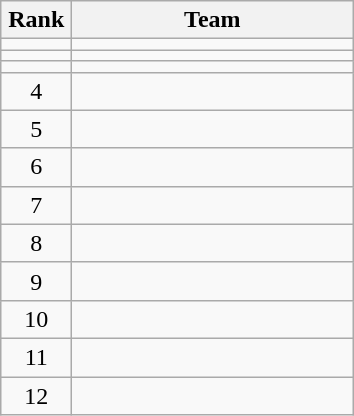<table class="wikitable" style="text-align: center;">
<tr>
<th width=40>Rank</th>
<th width=180>Team</th>
</tr>
<tr>
<td></td>
<td align=left></td>
</tr>
<tr>
<td></td>
<td align=left></td>
</tr>
<tr>
<td></td>
<td align=left></td>
</tr>
<tr>
<td>4</td>
<td align=left></td>
</tr>
<tr>
<td>5</td>
<td align=left></td>
</tr>
<tr>
<td>6</td>
<td align=left></td>
</tr>
<tr>
<td>7</td>
<td align=left></td>
</tr>
<tr>
<td>8</td>
<td align=left></td>
</tr>
<tr>
<td>9</td>
<td align=left></td>
</tr>
<tr>
<td>10</td>
<td align=left></td>
</tr>
<tr>
<td>11</td>
<td align=left></td>
</tr>
<tr>
<td>12</td>
<td align=left></td>
</tr>
</table>
